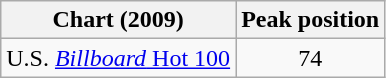<table class="wikitable sortable">
<tr>
<th>Chart (2009)</th>
<th>Peak position</th>
</tr>
<tr>
<td align="left">U.S. <a href='#'><em>Billboard</em> Hot 100</a></td>
<td align="center">74</td>
</tr>
</table>
